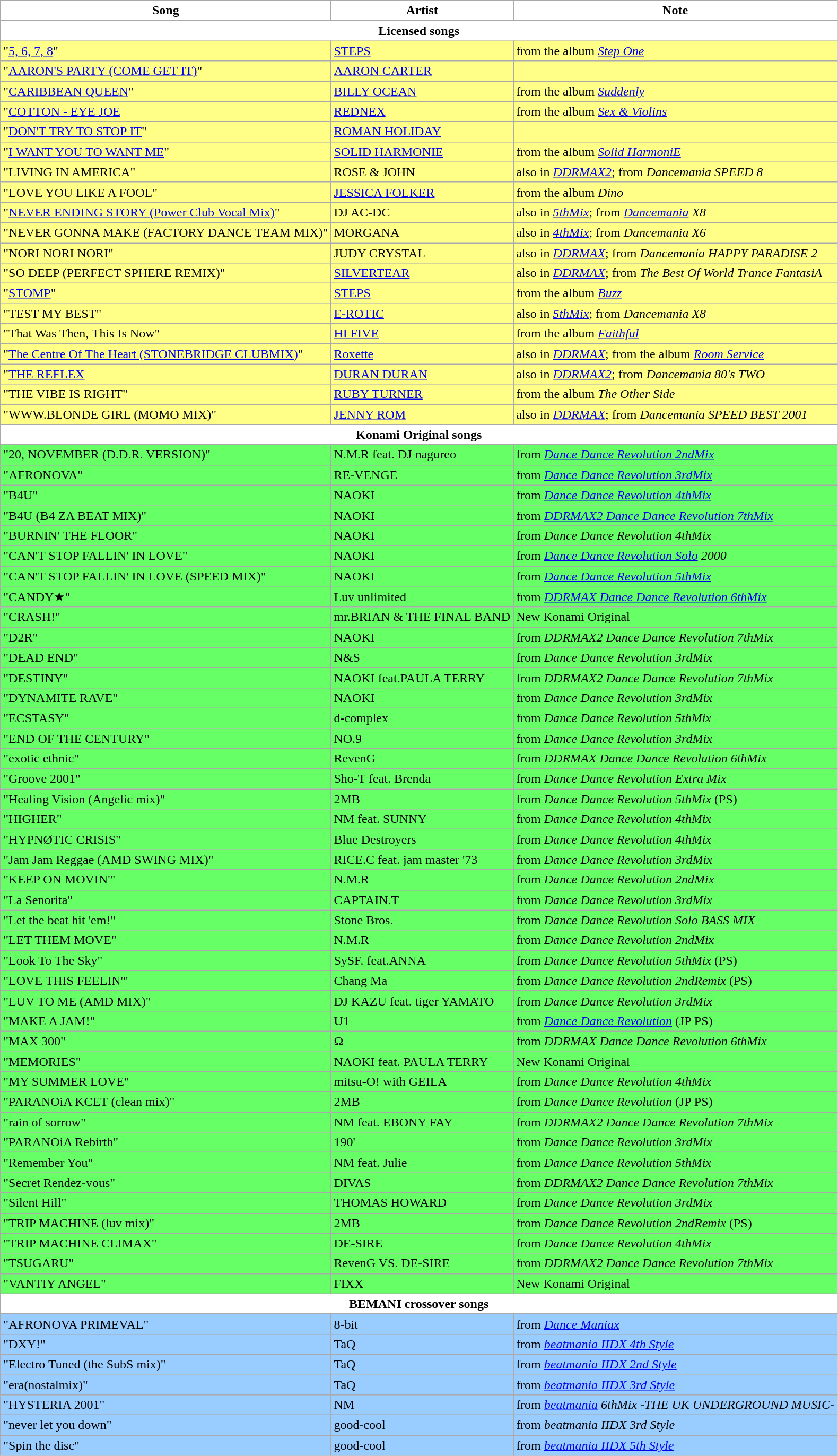<table class="wikitable">
<tr>
<th style="background:#fff;">Song</th>
<th style="background:#fff;">Artist</th>
<th style="background:#fff;">Note</th>
</tr>
<tr>
<th colspan="3" style="background:#ffffff;">Licensed songs</th>
</tr>
<tr style="background:#ffff88;">
<td>"<a href='#'>5, 6, 7, 8</a>"</td>
<td><a href='#'>STEPS</a></td>
<td>from the album <em><a href='#'>Step One</a></em></td>
</tr>
<tr style="background:#ffff88;">
<td>"<a href='#'>AARON'S PARTY (COME GET IT)</a>"</td>
<td><a href='#'>AARON CARTER</a></td>
<td></td>
</tr>
<tr style="background:#ffff88;">
<td>"<a href='#'>CARIBBEAN QUEEN</a>"</td>
<td><a href='#'>BILLY OCEAN</a></td>
<td>from the album <em><a href='#'>Suddenly</a></em></td>
</tr>
<tr style="background:#ffff88;">
<td>"<a href='#'>COTTON - EYE JOE</a></td>
<td><a href='#'>REDNEX</a></td>
<td>from the album <em><a href='#'>Sex & Violins</a></em></td>
</tr>
<tr style="background:#ffff88;">
<td>"<a href='#'>DON'T TRY TO STOP IT</a>"</td>
<td><a href='#'>ROMAN HOLIDAY</a></td>
<td></td>
</tr>
<tr style="background:#ffff88;">
<td>"<a href='#'>I WANT YOU TO WANT ME</a>"</td>
<td><a href='#'>SOLID HARMONIE</a></td>
<td>from the album <em><a href='#'>Solid HarmoniE</a></em></td>
</tr>
<tr style="background:#ffff88;">
<td>"LIVING IN AMERICA"</td>
<td>ROSE & JOHN</td>
<td>also in <em><a href='#'>DDRMAX2</a></em>; from <em>Dancemania SPEED 8</em></td>
</tr>
<tr style="background:#ffff88;">
<td>"LOVE YOU LIKE A FOOL"</td>
<td><a href='#'>JESSICA FOLKER</a></td>
<td>from the album <em>Dino</em></td>
</tr>
<tr style="background:#ffff88;">
<td>"<a href='#'>NEVER ENDING STORY (Power Club Vocal Mix)</a>"</td>
<td>DJ AC-DC</td>
<td>also in <em><a href='#'>5thMix</a></em>; from <em><a href='#'>Dancemania</a> X8</em></td>
</tr>
<tr style="background:#ffff88;">
<td>"NEVER GONNA MAKE (FACTORY DANCE TEAM MIX)"</td>
<td>MORGANA</td>
<td>also in <em><a href='#'>4thMix</a></em>; from <em>Dancemania X6</em></td>
</tr>
<tr style="background:#ffff88;">
<td>"NORI NORI NORI"</td>
<td>JUDY CRYSTAL</td>
<td>also in <em><a href='#'>DDRMAX</a></em>; from <em>Dancemania HAPPY PARADISE 2</em></td>
</tr>
<tr style="background:#ffff88;">
<td>"SO DEEP (PERFECT SPHERE REMIX)"</td>
<td><a href='#'>SILVERTEAR</a></td>
<td>also in <em><a href='#'>DDRMAX</a></em>; from <em>The Best Of World Trance FantasiA</em></td>
</tr>
<tr style="background:#ffff88;">
<td>"<a href='#'>STOMP</a>"</td>
<td><a href='#'>STEPS</a></td>
<td>from the album <em><a href='#'>Buzz</a></em></td>
</tr>
<tr style="background:#ffff88;">
<td>"TEST MY BEST"</td>
<td><a href='#'>E-ROTIC</a></td>
<td>also in <em><a href='#'>5thMix</a></em>; from <em>Dancemania X8</em></td>
</tr>
<tr style="background:#ffff88;">
<td>"That Was Then, This Is Now"</td>
<td><a href='#'>HI FIVE</a></td>
<td>from the album <em><a href='#'>Faithful</a></em></td>
</tr>
<tr style="background:#ffff88;">
<td>"<a href='#'>The Centre Of The Heart (STONEBRIDGE CLUBMIX)</a>"</td>
<td><a href='#'>Roxette</a></td>
<td>also in <em><a href='#'>DDRMAX</a></em>; from the album <em><a href='#'>Room Service</a></em></td>
</tr>
<tr style="background:#ffff88;">
<td>"<a href='#'>THE REFLEX</a></td>
<td><a href='#'>DURAN DURAN</a></td>
<td>also in <em><a href='#'>DDRMAX2</a></em>; from <em>Dancemania 80's TWO</em></td>
</tr>
<tr style="background:#ffff88;">
<td>"THE VIBE IS RIGHT"</td>
<td><a href='#'>RUBY TURNER</a></td>
<td>from the album <em>The Other Side</em></td>
</tr>
<tr style="background:#ffff88;">
<td>"WWW.BLONDE GIRL (MOMO MIX)"</td>
<td><a href='#'>JENNY ROM</a></td>
<td>also in <em><a href='#'>DDRMAX</a></em>; from <em>Dancemania SPEED BEST 2001</em></td>
</tr>
<tr>
<th colspan="3" style="background:#ffffff;">Konami Original songs</th>
</tr>
<tr style="background:#66ff66;">
<td>"20, NOVEMBER (D.D.R. VERSION)"</td>
<td>N.M.R feat. DJ nagureo</td>
<td>from <em><a href='#'>Dance Dance Revolution 2ndMix</a></em></td>
</tr>
<tr style="background:#66ff66;">
<td>"AFRONOVA"</td>
<td>RE-VENGE</td>
<td>from <em><a href='#'>Dance Dance Revolution 3rdMix</a></em></td>
</tr>
<tr style="background:#66ff66;">
<td>"B4U"</td>
<td>NAOKI</td>
<td>from <em><a href='#'>Dance Dance Revolution 4thMix</a></em></td>
</tr>
<tr style="background:#66ff66;">
<td>"B4U (B4 ZA BEAT MIX)"</td>
<td>NAOKI</td>
<td>from <em><a href='#'>DDRMAX2 Dance Dance Revolution 7thMix</a></em></td>
</tr>
<tr style="background:#66ff66;">
<td>"BURNIN' THE FLOOR"</td>
<td>NAOKI</td>
<td>from <em>Dance Dance Revolution 4thMix</em></td>
</tr>
<tr style="background:#66ff66;">
<td>"CAN'T STOP FALLIN' IN LOVE"</td>
<td>NAOKI</td>
<td>from <em><a href='#'>Dance Dance Revolution Solo</a> 2000</em></td>
</tr>
<tr style="background:#66ff66;">
<td>"CAN'T STOP FALLIN' IN LOVE (SPEED MIX)"</td>
<td>NAOKI</td>
<td>from <em><a href='#'>Dance Dance Revolution 5thMix</a></em></td>
</tr>
<tr style="background:#66ff66;">
<td>"CANDY★"</td>
<td>Luv unlimited</td>
<td>from <em><a href='#'>DDRMAX Dance Dance Revolution 6thMix</a></em></td>
</tr>
<tr style="background:#66ff66;">
<td>"CRASH!"</td>
<td>mr.BRIAN & THE FINAL BAND</td>
<td>New Konami Original</td>
</tr>
<tr style="background:#66ff66;">
<td>"D2R"</td>
<td>NAOKI</td>
<td>from <em>DDRMAX2 Dance Dance Revolution 7thMix</em></td>
</tr>
<tr style="background:#66ff66;">
<td>"DEAD END"</td>
<td>N&S</td>
<td>from <em>Dance Dance Revolution 3rdMix</em></td>
</tr>
<tr style="background:#66ff66;">
<td>"DESTINY"</td>
<td>NAOKI feat.PAULA TERRY</td>
<td>from <em>DDRMAX2 Dance Dance Revolution 7thMix</em></td>
</tr>
<tr style="background:#66ff66;">
<td>"DYNAMITE RAVE"</td>
<td>NAOKI</td>
<td>from <em>Dance Dance Revolution 3rdMix</em></td>
</tr>
<tr style="background:#66ff66;">
<td>"ECSTASY"</td>
<td>d-complex</td>
<td>from <em>Dance Dance Revolution 5thMix</em></td>
</tr>
<tr style="background:#66ff66;">
<td>"END OF THE CENTURY"</td>
<td>NO.9</td>
<td>from <em>Dance Dance Revolution 3rdMix</em></td>
</tr>
<tr style="background:#66ff66;">
<td>"exotic ethnic"</td>
<td>RevenG</td>
<td>from <em>DDRMAX Dance Dance Revolution 6thMix</em></td>
</tr>
<tr style="background:#66ff66;">
<td>"Groove 2001"</td>
<td>Sho-T feat. Brenda</td>
<td>from <em>Dance Dance Revolution Extra Mix</em></td>
</tr>
<tr style="background:#66ff66;">
<td>"Healing Vision (Angelic mix)"</td>
<td>2MB</td>
<td>from <em>Dance Dance Revolution 5thMix</em> (PS)</td>
</tr>
<tr style="background:#66ff66;">
<td>"HIGHER"</td>
<td>NM feat. SUNNY</td>
<td>from <em>Dance Dance Revolution 4thMix</em></td>
</tr>
<tr style="background:#66ff66;">
<td>"HYPNØTIC CRISIS"</td>
<td>Blue Destroyers</td>
<td>from <em>Dance Dance Revolution 4thMix</em></td>
</tr>
<tr style="background:#66ff66;">
<td>"Jam Jam Reggae (AMD SWING MIX)"</td>
<td>RICE.C feat. jam master '73</td>
<td>from <em>Dance Dance Revolution 3rdMix</em></td>
</tr>
<tr style="background:#66ff66;">
<td>"KEEP ON MOVIN'"</td>
<td>N.M.R</td>
<td>from <em>Dance Dance Revolution 2ndMix</em></td>
</tr>
<tr style="background:#66ff66;">
<td>"La Senorita"</td>
<td>CAPTAIN.T</td>
<td>from <em>Dance Dance Revolution 3rdMix</em></td>
</tr>
<tr style="background:#66ff66;">
<td>"Let the beat hit 'em!"</td>
<td>Stone Bros.</td>
<td>from <em>Dance Dance Revolution Solo BASS MIX</em></td>
</tr>
<tr style="background:#66ff66;">
<td>"LET THEM MOVE"</td>
<td>N.M.R</td>
<td>from <em>Dance Dance Revolution 2ndMix</em></td>
</tr>
<tr style="background:#66ff66;">
<td>"Look To The Sky"</td>
<td>SySF. feat.ANNA</td>
<td>from <em>Dance Dance Revolution 5thMix</em> (PS)</td>
</tr>
<tr style="background:#66ff66;">
<td>"LOVE THIS FEELIN'"</td>
<td>Chang Ma</td>
<td>from <em>Dance Dance Revolution 2ndRemix</em> (PS)</td>
</tr>
<tr style="background:#66ff66;">
<td>"LUV TO ME (AMD MIX)"</td>
<td>DJ KAZU feat. tiger YAMATO</td>
<td>from <em>Dance Dance Revolution 3rdMix</em></td>
</tr>
<tr style="background:#66ff66;">
<td>"MAKE A JAM!"</td>
<td>U1</td>
<td>from <em><a href='#'>Dance Dance Revolution</a></em> (JP PS)</td>
</tr>
<tr style="background:#66ff66;">
<td>"MAX 300"</td>
<td>Ω</td>
<td>from <em>DDRMAX Dance Dance Revolution 6thMix</em></td>
</tr>
<tr style="background:#66ff66;">
<td>"MEMORIES"</td>
<td>NAOKI feat. PAULA TERRY</td>
<td>New Konami Original</td>
</tr>
<tr style="background:#66ff66;">
<td>"MY SUMMER LOVE"</td>
<td>mitsu-O! with GEILA</td>
<td>from <em>Dance Dance Revolution 4thMix</em></td>
</tr>
<tr style="background:#66ff66;">
<td>"PARANOiA KCET (clean mix)"</td>
<td>2MB</td>
<td>from <em>Dance Dance Revolution</em> (JP PS)</td>
</tr>
<tr style="background:#66ff66;">
<td>"rain of sorrow"</td>
<td>NM feat. EBONY FAY</td>
<td>from <em>DDRMAX2 Dance Dance Revolution 7thMix</em></td>
</tr>
<tr style="background:#66ff66;">
<td>"PARANOiA Rebirth"</td>
<td>190'</td>
<td>from <em>Dance Dance Revolution 3rdMix</em></td>
</tr>
<tr style="background:#66ff66;">
<td>"Remember You"</td>
<td>NM feat. Julie</td>
<td>from <em>Dance Dance Revolution 5thMix</em></td>
</tr>
<tr style="background:#66ff66;">
<td>"Secret Rendez-vous"</td>
<td>DIVAS</td>
<td>from <em>DDRMAX2 Dance Dance Revolution 7thMix</em></td>
</tr>
<tr style="background:#66ff66;">
<td>"Silent Hill"</td>
<td>THOMAS HOWARD</td>
<td>from <em>Dance Dance Revolution 3rdMix</em></td>
</tr>
<tr style="background:#66ff66;">
<td>"TRIP MACHINE (luv mix)"</td>
<td>2MB</td>
<td>from <em>Dance Dance Revolution 2ndRemix</em> (PS)</td>
</tr>
<tr style="background:#66ff66;">
<td>"TRIP MACHINE CLIMAX"</td>
<td>DE-SIRE</td>
<td>from <em>Dance Dance Revolution 4thMix</em></td>
</tr>
<tr style="background:#66ff66;">
<td>"TSUGARU"</td>
<td>RevenG VS. DE-SIRE</td>
<td>from <em>DDRMAX2 Dance Dance Revolution 7thMix</em></td>
</tr>
<tr style="background:#66ff66;">
<td>"VANTIY ANGEL"</td>
<td>FIXX</td>
<td>New Konami Original</td>
</tr>
<tr>
<th colspan="3" style="background:#ffffff;">BEMANI crossover songs</th>
</tr>
<tr style="background:#99CCFF;">
<td>"AFRONOVA PRIMEVAL"</td>
<td>8-bit</td>
<td>from <em><a href='#'>Dance Maniax</a></em></td>
</tr>
<tr style="background:#99CCFF;">
<td>"DXY!"</td>
<td>TaQ</td>
<td>from <em><a href='#'>beatmania IIDX 4th Style</a></em></td>
</tr>
<tr style="background:#99CCFF;">
<td>"Electro Tuned (the SubS mix)"</td>
<td>TaQ</td>
<td>from <em><a href='#'>beatmania IIDX 2nd Style</a></em></td>
</tr>
<tr style="background:#99CCFF;">
<td>"era(nostalmix)"</td>
<td>TaQ</td>
<td>from <em><a href='#'>beatmania IIDX 3rd Style</a></em></td>
</tr>
<tr style="background:#99CCFF;">
<td>"HYSTERIA 2001"</td>
<td>NM</td>
<td>from <em><a href='#'>beatmania</a> 6thMix -THE UK UNDERGROUND MUSIC-</em></td>
</tr>
<tr style="background:#99CCFF;">
<td>"never let you down"</td>
<td>good-cool</td>
<td>from <em>beatmania IIDX 3rd Style</em></td>
</tr>
<tr style="background:#99CCFF;">
<td>"Spin the disc"</td>
<td>good-cool</td>
<td>from <em><a href='#'>beatmania IIDX 5th Style</a></em></td>
</tr>
</table>
